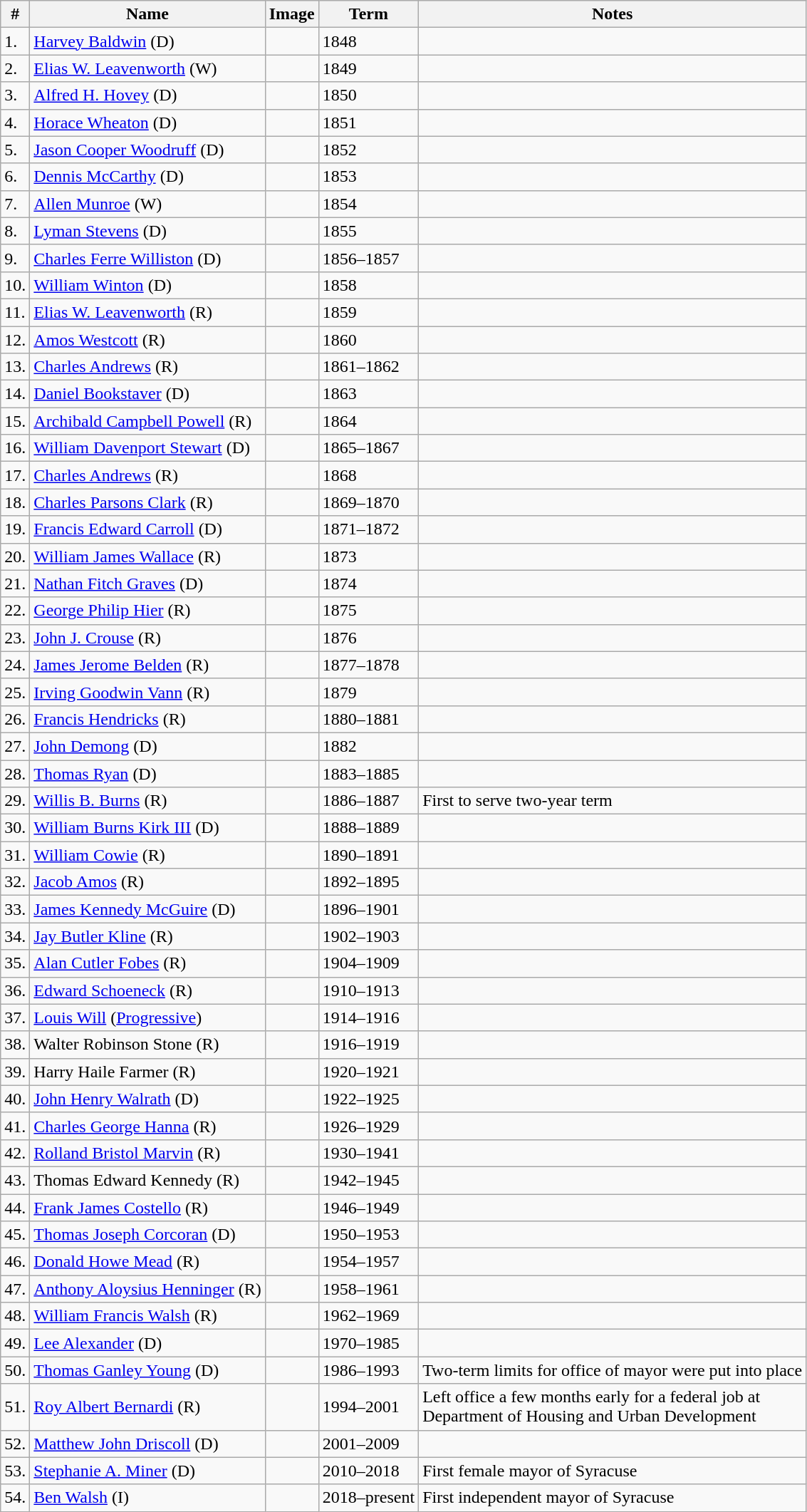<table class="wikitable">
<tr>
<th>#</th>
<th>Name</th>
<th>Image</th>
<th>Term</th>
<th>Notes</th>
</tr>
<tr>
<td>1.</td>
<td><a href='#'>Harvey Baldwin</a> (D)</td>
<td></td>
<td>1848</td>
<td></td>
</tr>
<tr>
<td>2.</td>
<td><a href='#'>Elias W. Leavenworth</a> (W)</td>
<td></td>
<td>1849</td>
<td></td>
</tr>
<tr>
<td>3.</td>
<td><a href='#'>Alfred H. Hovey</a> (D)</td>
<td></td>
<td>1850</td>
<td></td>
</tr>
<tr>
<td>4.</td>
<td><a href='#'>Horace Wheaton</a> (D)</td>
<td></td>
<td>1851</td>
<td></td>
</tr>
<tr>
<td>5.</td>
<td><a href='#'>Jason Cooper Woodruff</a> (D)</td>
<td></td>
<td>1852</td>
<td></td>
</tr>
<tr>
<td>6.</td>
<td><a href='#'>Dennis McCarthy</a> (D)</td>
<td></td>
<td>1853</td>
<td></td>
</tr>
<tr>
<td>7.</td>
<td><a href='#'>Allen Munroe</a> (W)</td>
<td></td>
<td>1854</td>
<td></td>
</tr>
<tr>
<td>8.</td>
<td><a href='#'>Lyman Stevens</a> (D)</td>
<td></td>
<td>1855</td>
<td></td>
</tr>
<tr>
<td>9.</td>
<td><a href='#'>Charles Ferre Williston</a> (D)</td>
<td></td>
<td>1856–1857</td>
<td></td>
</tr>
<tr>
<td>10.</td>
<td><a href='#'>William Winton</a> (D)</td>
<td></td>
<td>1858</td>
<td></td>
</tr>
<tr>
<td>11.</td>
<td><a href='#'>Elias W. Leavenworth</a> (R)</td>
<td></td>
<td>1859</td>
<td></td>
</tr>
<tr>
<td>12.</td>
<td><a href='#'>Amos Westcott</a> (R)</td>
<td></td>
<td>1860</td>
<td></td>
</tr>
<tr>
<td>13.</td>
<td><a href='#'>Charles Andrews</a> (R)</td>
<td></td>
<td>1861–1862</td>
<td></td>
</tr>
<tr>
<td>14.</td>
<td><a href='#'>Daniel Bookstaver</a> (D)</td>
<td></td>
<td>1863</td>
<td></td>
</tr>
<tr>
<td>15.</td>
<td><a href='#'>Archibald Campbell Powell</a> (R)</td>
<td></td>
<td>1864</td>
<td></td>
</tr>
<tr>
<td>16.</td>
<td><a href='#'>William Davenport Stewart</a> (D)</td>
<td></td>
<td>1865–1867</td>
<td></td>
</tr>
<tr>
<td>17.</td>
<td><a href='#'>Charles Andrews</a> (R)</td>
<td></td>
<td>1868</td>
<td></td>
</tr>
<tr>
<td>18.</td>
<td><a href='#'>Charles Parsons Clark</a> (R)</td>
<td></td>
<td>1869–1870</td>
<td></td>
</tr>
<tr>
<td>19.</td>
<td><a href='#'>Francis Edward Carroll</a> (D)</td>
<td></td>
<td>1871–1872</td>
<td></td>
</tr>
<tr>
<td>20.</td>
<td><a href='#'>William James Wallace</a> (R)</td>
<td></td>
<td>1873</td>
<td></td>
</tr>
<tr>
<td>21.</td>
<td><a href='#'>Nathan Fitch Graves</a> (D)</td>
<td></td>
<td>1874</td>
<td></td>
</tr>
<tr>
<td>22.</td>
<td><a href='#'>George Philip Hier</a> (R)</td>
<td></td>
<td>1875</td>
<td></td>
</tr>
<tr>
<td>23.</td>
<td><a href='#'>John J. Crouse</a> (R)</td>
<td></td>
<td>1876</td>
<td></td>
</tr>
<tr>
<td>24.</td>
<td><a href='#'>James Jerome Belden</a> (R)</td>
<td></td>
<td>1877–1878</td>
<td></td>
</tr>
<tr>
<td>25.</td>
<td><a href='#'>Irving Goodwin Vann</a> (R)</td>
<td></td>
<td>1879</td>
<td></td>
</tr>
<tr>
<td>26.</td>
<td><a href='#'>Francis Hendricks</a> (R)</td>
<td></td>
<td>1880–1881</td>
<td></td>
</tr>
<tr>
<td>27.</td>
<td><a href='#'>John Demong</a> (D)</td>
<td></td>
<td>1882</td>
<td></td>
</tr>
<tr>
<td>28.</td>
<td><a href='#'>Thomas Ryan</a> (D)</td>
<td></td>
<td>1883–1885</td>
<td></td>
</tr>
<tr>
<td>29.</td>
<td><a href='#'>Willis B. Burns</a> (R)</td>
<td></td>
<td>1886–1887</td>
<td>First to serve two-year term</td>
</tr>
<tr>
<td>30.</td>
<td><a href='#'>William Burns Kirk III</a> (D)</td>
<td></td>
<td>1888–1889</td>
<td></td>
</tr>
<tr>
<td>31.</td>
<td><a href='#'>William Cowie</a> (R)</td>
<td></td>
<td>1890–1891</td>
<td></td>
</tr>
<tr>
<td>32.</td>
<td><a href='#'>Jacob Amos</a> (R)</td>
<td></td>
<td>1892–1895</td>
<td></td>
</tr>
<tr>
<td>33.</td>
<td><a href='#'>James Kennedy McGuire</a> (D)</td>
<td></td>
<td>1896–1901</td>
<td></td>
</tr>
<tr>
<td>34.</td>
<td><a href='#'>Jay Butler Kline</a> (R)</td>
<td></td>
<td>1902–1903</td>
<td></td>
</tr>
<tr>
<td>35.</td>
<td><a href='#'>Alan Cutler Fobes</a> (R)</td>
<td></td>
<td>1904–1909</td>
<td></td>
</tr>
<tr>
<td>36.</td>
<td><a href='#'>Edward Schoeneck</a> (R)</td>
<td></td>
<td>1910–1913</td>
<td></td>
</tr>
<tr>
<td>37.</td>
<td><a href='#'>Louis Will</a> (<a href='#'>Progressive</a>)</td>
<td></td>
<td>1914–1916</td>
<td></td>
</tr>
<tr>
<td>38.</td>
<td>Walter Robinson Stone (R)</td>
<td></td>
<td>1916–1919</td>
<td></td>
</tr>
<tr>
<td>39.</td>
<td>Harry Haile Farmer (R)</td>
<td></td>
<td>1920–1921</td>
<td></td>
</tr>
<tr>
<td>40.</td>
<td><a href='#'>John Henry Walrath</a> (D)</td>
<td></td>
<td>1922–1925</td>
<td></td>
</tr>
<tr>
<td>41.</td>
<td><a href='#'>Charles George Hanna</a> (R)</td>
<td></td>
<td>1926–1929</td>
<td></td>
</tr>
<tr>
<td>42.</td>
<td><a href='#'>Rolland Bristol Marvin</a> (R)</td>
<td></td>
<td>1930–1941</td>
<td></td>
</tr>
<tr>
<td>43.</td>
<td>Thomas Edward Kennedy (R)</td>
<td></td>
<td>1942–1945</td>
<td></td>
</tr>
<tr>
<td>44.</td>
<td><a href='#'>Frank James Costello</a> (R)</td>
<td></td>
<td>1946–1949</td>
<td></td>
</tr>
<tr>
<td>45.</td>
<td><a href='#'>Thomas Joseph Corcoran</a> (D)</td>
<td></td>
<td>1950–1953</td>
<td></td>
</tr>
<tr>
<td>46.</td>
<td><a href='#'>Donald Howe Mead</a> (R)</td>
<td></td>
<td>1954–1957</td>
<td></td>
</tr>
<tr>
<td>47.</td>
<td><a href='#'>Anthony Aloysius Henninger</a> (R)</td>
<td></td>
<td>1958–1961</td>
<td></td>
</tr>
<tr>
<td>48.</td>
<td><a href='#'>William Francis Walsh</a> (R)</td>
<td></td>
<td>1962–1969</td>
<td></td>
</tr>
<tr>
<td>49.</td>
<td><a href='#'>Lee Alexander</a> (D)</td>
<td></td>
<td>1970–1985</td>
<td></td>
</tr>
<tr>
<td>50.</td>
<td><a href='#'>Thomas Ganley Young</a> (D)</td>
<td></td>
<td>1986–1993</td>
<td>Two-term limits for office of mayor were put into place</td>
</tr>
<tr>
<td>51.</td>
<td><a href='#'>Roy Albert Bernardi</a> (R)</td>
<td></td>
<td>1994–2001</td>
<td>Left office a few months early for a federal job at<br> Department of Housing and Urban Development</td>
</tr>
<tr>
<td>52.</td>
<td><a href='#'>Matthew John Driscoll</a> (D)</td>
<td></td>
<td>2001–2009</td>
<td></td>
</tr>
<tr>
<td>53.</td>
<td><a href='#'>Stephanie A. Miner</a> (D)</td>
<td></td>
<td>2010–2018</td>
<td>First female mayor of Syracuse</td>
</tr>
<tr>
<td>54.</td>
<td><a href='#'>Ben Walsh</a> (I)</td>
<td></td>
<td>2018–present</td>
<td>First independent mayor of Syracuse</td>
</tr>
</table>
